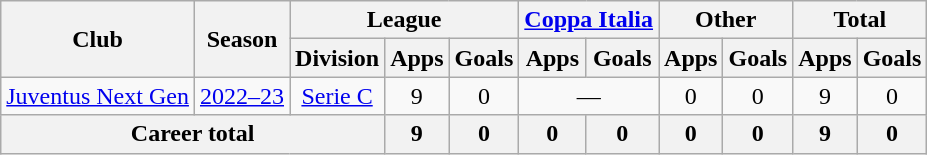<table class="wikitable" style="text-align:center">
<tr>
<th rowspan="2">Club</th>
<th rowspan="2">Season</th>
<th colspan="3">League</th>
<th colspan="2"><a href='#'>Coppa Italia</a></th>
<th colspan="2">Other</th>
<th colspan="2">Total</th>
</tr>
<tr>
<th>Division</th>
<th>Apps</th>
<th>Goals</th>
<th>Apps</th>
<th>Goals</th>
<th>Apps</th>
<th>Goals</th>
<th>Apps</th>
<th>Goals</th>
</tr>
<tr>
<td><a href='#'>Juventus Next Gen</a></td>
<td><a href='#'>2022–23</a></td>
<td><a href='#'>Serie C</a></td>
<td>9</td>
<td>0</td>
<td colspan="2">—</td>
<td>0</td>
<td>0</td>
<td>9</td>
<td>0</td>
</tr>
<tr>
<th colspan="3">Career total</th>
<th>9</th>
<th>0</th>
<th>0</th>
<th>0</th>
<th>0</th>
<th>0</th>
<th>9</th>
<th>0</th>
</tr>
</table>
